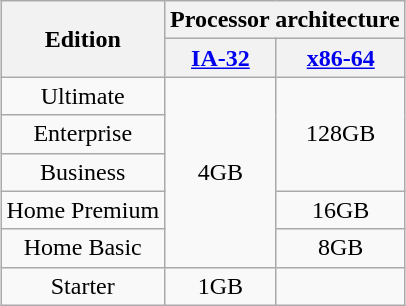<table class="wikitable" style="margin:auto; text-align:center;">
<tr>
<th rowspan=2>Edition</th>
<th colspan="2">Processor architecture</th>
</tr>
<tr>
<th><a href='#'>IA-32</a></th>
<th><a href='#'>x86-64</a></th>
</tr>
<tr>
<td>Ultimate</td>
<td rowspan="5">4GB</td>
<td rowspan="3">128GB</td>
</tr>
<tr>
<td>Enterprise</td>
</tr>
<tr>
<td>Business</td>
</tr>
<tr>
<td>Home Premium</td>
<td>16GB</td>
</tr>
<tr>
<td>Home Basic</td>
<td>8GB</td>
</tr>
<tr>
<td>Starter</td>
<td>1GB</td>
<td> </td>
</tr>
</table>
